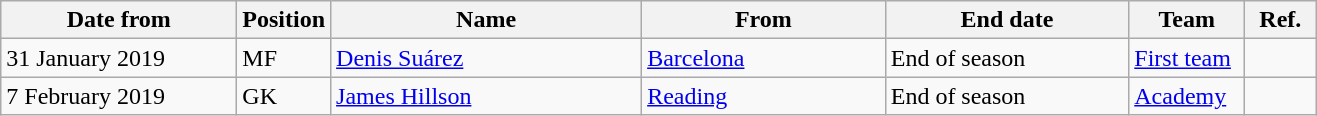<table class="wikitable">
<tr>
<th style="width:150px">Date from</th>
<th style="width:50px">Position</th>
<th style="width:200px">Name</th>
<th style="width:155px">From</th>
<th style="width:155px">End date</th>
<th style="width:70px">Team</th>
<th style="width:40px">Ref.</th>
</tr>
<tr>
<td>31 January 2019</td>
<td>MF</td>
<td> <a href='#'>Denis Suárez</a></td>
<td> <a href='#'>Barcelona</a></td>
<td>End of season</td>
<td><a href='#'>First team</a></td>
<td></td>
</tr>
<tr>
<td>7 February 2019</td>
<td>GK</td>
<td> <a href='#'>James Hillson</a></td>
<td> <a href='#'>Reading</a></td>
<td>End of season</td>
<td><a href='#'>Academy</a></td>
<td></td>
</tr>
</table>
